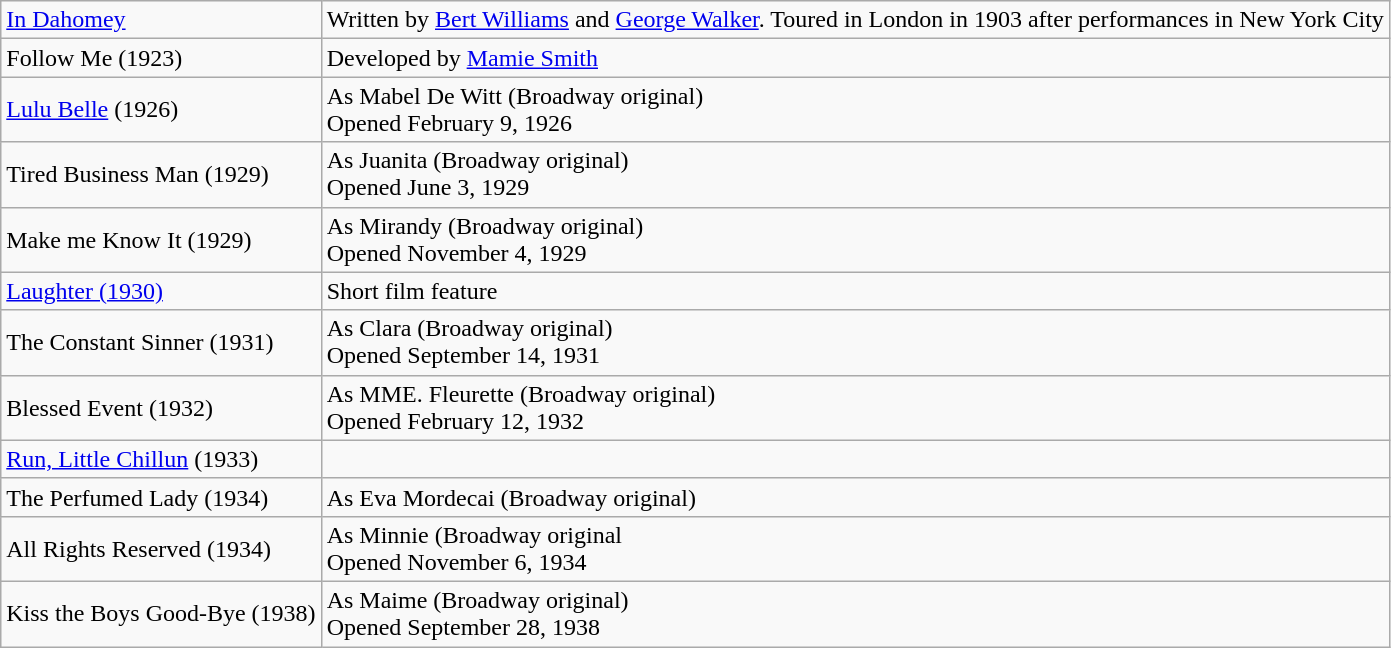<table class="wikitable">
<tr>
<td><a href='#'>In Dahomey</a></td>
<td>Written by <a href='#'>Bert Williams</a> and <a href='#'>George Walker</a>. Toured in London in 1903 after performances in New York City</td>
</tr>
<tr>
<td>Follow Me (1923)</td>
<td>Developed by <a href='#'>Mamie Smith</a></td>
</tr>
<tr>
<td><a href='#'>Lulu Belle</a> (1926)</td>
<td>As Mabel De Witt (Broadway original)<br>Opened February 9, 1926</td>
</tr>
<tr>
<td>Tired Business Man (1929)</td>
<td>As Juanita (Broadway original)<br>Opened June 3, 1929</td>
</tr>
<tr>
<td>Make me Know It (1929)</td>
<td>As Mirandy (Broadway original)<br>Opened November 4, 1929</td>
</tr>
<tr>
<td><a href='#'>Laughter (1930)</a></td>
<td>Short film feature</td>
</tr>
<tr>
<td>The Constant Sinner (1931)</td>
<td>As Clara (Broadway original)<br>Opened September 14, 1931</td>
</tr>
<tr>
<td>Blessed Event (1932)</td>
<td>As MME. Fleurette (Broadway original)<br>Opened February 12, 1932</td>
</tr>
<tr>
<td><a href='#'>Run, Little Chillun</a> (1933)</td>
<td></td>
</tr>
<tr>
<td>The Perfumed Lady (1934)</td>
<td>As Eva Mordecai (Broadway original)</td>
</tr>
<tr>
<td>All Rights Reserved (1934)</td>
<td>As Minnie (Broadway original<br>Opened November 6, 1934</td>
</tr>
<tr>
<td>Kiss the Boys Good-Bye (1938)</td>
<td>As Maime (Broadway original)<br>Opened September 28, 1938</td>
</tr>
</table>
